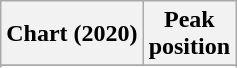<table class="wikitable sortable plainrowheaders">
<tr>
<th scope="col">Chart (2020)</th>
<th scope="col">Peak<br>position</th>
</tr>
<tr>
</tr>
<tr>
</tr>
<tr>
</tr>
<tr>
</tr>
<tr>
</tr>
<tr>
</tr>
<tr>
</tr>
<tr>
</tr>
<tr>
</tr>
<tr>
</tr>
</table>
